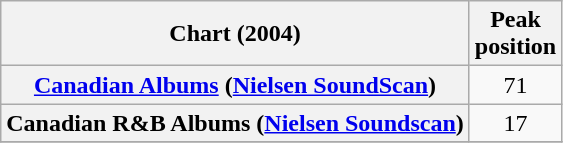<table class="wikitable sortable plainrowheaders" style="text-align:center">
<tr>
<th scope="col">Chart (2004)</th>
<th scope="col">Peak<br>position</th>
</tr>
<tr>
<th scope="row"><a href='#'>Canadian Albums</a> (<a href='#'>Nielsen SoundScan</a>)</th>
<td align="center">71</td>
</tr>
<tr>
<th scope="row">Canadian R&B Albums (<a href='#'>Nielsen Soundscan</a>)</th>
<td style="text-align:center;">17</td>
</tr>
<tr>
</tr>
</table>
